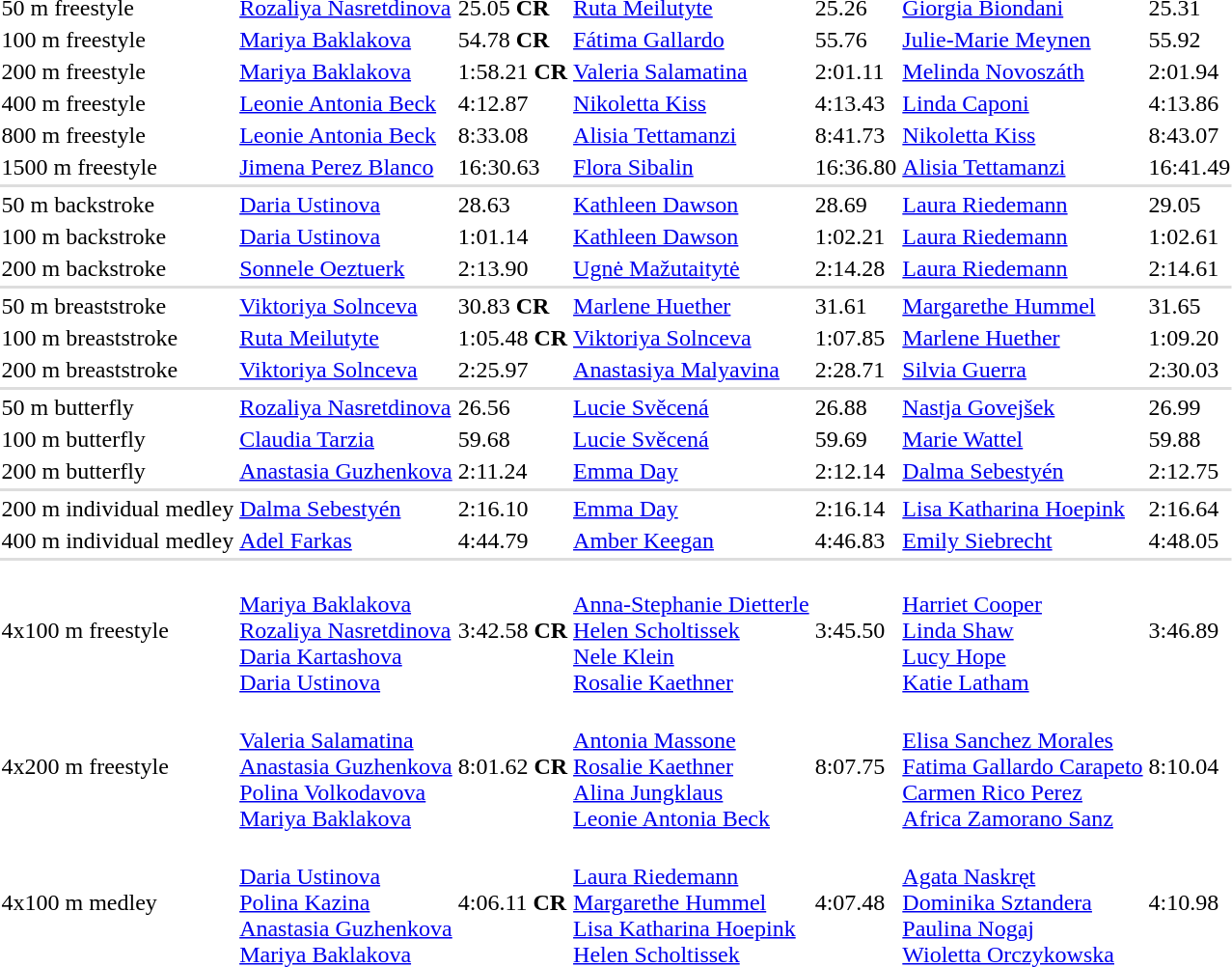<table>
<tr>
<td>50 m freestyle</td>
<td><a href='#'>Rozaliya Nasretdinova</a><br> </td>
<td>25.05 <strong>CR</strong></td>
<td><a href='#'>Ruta Meilutyte</a><br> </td>
<td>25.26</td>
<td><a href='#'>Giorgia Biondani</a><br> </td>
<td>25.31</td>
</tr>
<tr>
<td>100 m freestyle</td>
<td><a href='#'>Mariya Baklakova</a><br> </td>
<td>54.78 <strong>CR</strong></td>
<td><a href='#'>Fátima Gallardo</a><br> </td>
<td>55.76</td>
<td><a href='#'>Julie-Marie Meynen</a><br> </td>
<td>55.92</td>
</tr>
<tr>
<td>200 m freestyle</td>
<td><a href='#'>Mariya Baklakova</a><br> </td>
<td>1:58.21 <strong>CR</strong></td>
<td><a href='#'>Valeria Salamatina</a><br> </td>
<td>2:01.11</td>
<td><a href='#'>Melinda Novoszáth</a><br> </td>
<td>2:01.94</td>
</tr>
<tr>
<td>400 m freestyle</td>
<td><a href='#'>Leonie Antonia Beck</a><br> </td>
<td>4:12.87</td>
<td><a href='#'>Nikoletta Kiss</a><br> </td>
<td>4:13.43</td>
<td><a href='#'>Linda Caponi</a><br> </td>
<td>4:13.86</td>
</tr>
<tr>
<td>800 m freestyle</td>
<td><a href='#'>Leonie Antonia Beck</a><br> </td>
<td>8:33.08</td>
<td><a href='#'>Alisia Tettamanzi</a><br> </td>
<td>8:41.73</td>
<td><a href='#'>Nikoletta Kiss</a><br> </td>
<td>8:43.07</td>
</tr>
<tr>
<td>1500 m freestyle</td>
<td><a href='#'>Jimena Perez Blanco</a><br> </td>
<td>16:30.63</td>
<td><a href='#'>Flora Sibalin</a><br> </td>
<td>16:36.80</td>
<td><a href='#'>Alisia Tettamanzi</a><br> </td>
<td>16:41.49</td>
</tr>
<tr bgcolor=#DDDDDD>
<td colspan=7></td>
</tr>
<tr>
<td>50 m backstroke</td>
<td><a href='#'>Daria Ustinova</a><br> </td>
<td>28.63</td>
<td><a href='#'>Kathleen Dawson</a><br> </td>
<td>28.69</td>
<td><a href='#'>Laura Riedemann</a><br> </td>
<td>29.05</td>
</tr>
<tr>
<td>100 m backstroke</td>
<td><a href='#'>Daria Ustinova</a><br> </td>
<td>1:01.14</td>
<td><a href='#'>Kathleen Dawson</a><br> </td>
<td>1:02.21</td>
<td><a href='#'>Laura Riedemann</a><br> </td>
<td>1:02.61</td>
</tr>
<tr>
<td>200 m backstroke</td>
<td><a href='#'>Sonnele Oeztuerk</a><br> </td>
<td>2:13.90</td>
<td><a href='#'>Ugnė Mažutaitytė</a><br> </td>
<td>2:14.28</td>
<td><a href='#'>Laura Riedemann</a><br> </td>
<td>2:14.61</td>
</tr>
<tr bgcolor=#DDDDDD>
<td colspan=7></td>
</tr>
<tr>
<td>50 m breaststroke</td>
<td><a href='#'>Viktoriya Solnceva</a><br> </td>
<td>30.83 <strong>CR</strong></td>
<td><a href='#'>Marlene Huether</a><br> </td>
<td>31.61</td>
<td><a href='#'>Margarethe Hummel</a><br> </td>
<td>31.65</td>
</tr>
<tr>
<td>100 m breaststroke</td>
<td><a href='#'>Ruta Meilutyte</a><br> </td>
<td>1:05.48 <strong>CR</strong></td>
<td><a href='#'>Viktoriya Solnceva</a><br> </td>
<td>1:07.85</td>
<td><a href='#'>Marlene Huether</a><br> </td>
<td>1:09.20</td>
</tr>
<tr>
<td>200 m breaststroke</td>
<td><a href='#'>Viktoriya Solnceva</a><br> </td>
<td>2:25.97</td>
<td><a href='#'>Anastasiya Malyavina</a><br> </td>
<td>2:28.71</td>
<td><a href='#'>Silvia Guerra</a><br> </td>
<td>2:30.03</td>
</tr>
<tr bgcolor=#DDDDDD>
<td colspan=7></td>
</tr>
<tr>
<td>50 m butterfly</td>
<td><a href='#'>Rozaliya Nasretdinova</a><br> </td>
<td>26.56</td>
<td><a href='#'>Lucie Svěcená</a><br> </td>
<td>26.88</td>
<td><a href='#'>Nastja Govejšek</a><br> </td>
<td>26.99</td>
</tr>
<tr>
<td>100 m butterfly</td>
<td><a href='#'>Claudia Tarzia</a><br> </td>
<td>59.68</td>
<td><a href='#'>Lucie Svěcená</a><br> </td>
<td>59.69</td>
<td><a href='#'>Marie Wattel</a><br> </td>
<td>59.88</td>
</tr>
<tr>
<td>200 m butterfly</td>
<td><a href='#'>Anastasia Guzhenkova</a><br> </td>
<td>2:11.24</td>
<td><a href='#'>Emma Day</a><br> </td>
<td>2:12.14</td>
<td><a href='#'>Dalma Sebestyén</a><br> </td>
<td>2:12.75</td>
</tr>
<tr bgcolor=#DDDDDD>
<td colspan=7></td>
</tr>
<tr>
<td>200 m individual medley</td>
<td><a href='#'>Dalma Sebestyén</a><br> </td>
<td>2:16.10</td>
<td><a href='#'>Emma Day</a><br> </td>
<td>2:16.14</td>
<td><a href='#'>Lisa Katharina Hoepink</a><br> </td>
<td>2:16.64</td>
</tr>
<tr>
<td>400 m individual medley</td>
<td><a href='#'>Adel Farkas</a><br> </td>
<td>4:44.79</td>
<td><a href='#'>Amber Keegan</a><br> </td>
<td>4:46.83</td>
<td><a href='#'>Emily Siebrecht</a><br> </td>
<td>4:48.05</td>
</tr>
<tr bgcolor=#DDDDDD>
<td colspan=7></td>
</tr>
<tr>
<td>4x100 m freestyle</td>
<td><br><a href='#'>Mariya Baklakova</a><br><a href='#'>Rozaliya Nasretdinova</a><br><a href='#'>Daria Kartashova</a><br><a href='#'>Daria Ustinova</a></td>
<td>3:42.58 <strong>CR</strong></td>
<td><br><a href='#'>Anna-Stephanie Dietterle</a><br><a href='#'>Helen Scholtissek</a><br><a href='#'>Nele Klein</a><br><a href='#'>Rosalie Kaethner</a></td>
<td>3:45.50</td>
<td><br><a href='#'>Harriet Cooper</a><br><a href='#'>Linda Shaw</a><br><a href='#'>Lucy Hope</a><br><a href='#'>Katie Latham</a></td>
<td>3:46.89</td>
</tr>
<tr>
<td>4x200 m freestyle</td>
<td><br><a href='#'>Valeria Salamatina</a><br><a href='#'>Anastasia Guzhenkova</a><br><a href='#'>Polina Volkodavova</a><br><a href='#'>Mariya Baklakova</a></td>
<td>8:01.62 <strong>CR</strong></td>
<td><br><a href='#'>Antonia Massone</a><br><a href='#'>Rosalie Kaethner</a><br><a href='#'>Alina Jungklaus</a><br><a href='#'>Leonie Antonia Beck</a></td>
<td>8:07.75</td>
<td><br><a href='#'>Elisa Sanchez Morales</a><br><a href='#'>Fatima Gallardo Carapeto</a><br><a href='#'>Carmen Rico Perez</a><br><a href='#'>Africa Zamorano Sanz</a></td>
<td>8:10.04</td>
</tr>
<tr>
<td>4x100 m medley</td>
<td><br><a href='#'>Daria Ustinova</a><br><a href='#'>Polina Kazina</a><br><a href='#'>Anastasia Guzhenkova</a><br><a href='#'>Mariya Baklakova</a></td>
<td>4:06.11 <strong>CR</strong></td>
<td><br><a href='#'>Laura Riedemann</a><br><a href='#'>Margarethe Hummel</a><br><a href='#'>Lisa Katharina Hoepink</a><br><a href='#'>Helen Scholtissek</a></td>
<td>4:07.48</td>
<td><br><a href='#'>Agata Naskręt</a><br><a href='#'>Dominika Sztandera</a><br><a href='#'>Paulina Nogaj</a><br><a href='#'>Wioletta Orczykowska</a></td>
<td>4:10.98</td>
</tr>
</table>
